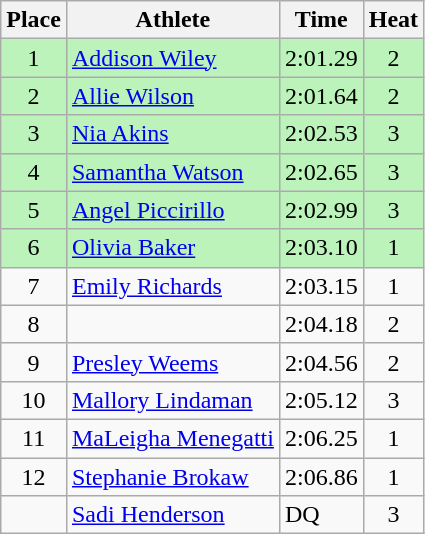<table class="wikitable">
<tr>
<th>Place</th>
<th>Athlete</th>
<th>Time</th>
<th>Heat</th>
</tr>
<tr bgcolor=#bbf3bb>
<td align=center>1</td>
<td><a href='#'>Addison Wiley</a></td>
<td>2:01.29</td>
<td align=center>2</td>
</tr>
<tr bgcolor=#bbf3bb>
<td align=center>2</td>
<td><a href='#'>Allie Wilson</a></td>
<td>2:01.64</td>
<td align=center>2</td>
</tr>
<tr bgcolor=#bbf3bb>
<td align=center>3</td>
<td><a href='#'>Nia Akins</a></td>
<td>2:02.53</td>
<td align=center>3</td>
</tr>
<tr bgcolor=#bbf3bb>
<td align=center>4</td>
<td><a href='#'>Samantha Watson</a></td>
<td>2:02.65</td>
<td align=center>3</td>
</tr>
<tr bgcolor=#bbf3bb>
<td align=center>5</td>
<td><a href='#'>Angel Piccirillo</a></td>
<td>2:02.99</td>
<td align=center>3</td>
</tr>
<tr bgcolor=#bbf3bb>
<td align=center>6</td>
<td><a href='#'>Olivia Baker</a></td>
<td>2:03.10</td>
<td align=center>1</td>
</tr>
<tr>
<td align=center>7</td>
<td><a href='#'>Emily Richards</a></td>
<td>2:03.15</td>
<td align=center>1</td>
</tr>
<tr>
<td align=center>8</td>
<td></td>
<td>2:04.18</td>
<td align=center>2</td>
</tr>
<tr>
<td align=center>9</td>
<td><a href='#'>Presley Weems</a></td>
<td>2:04.56</td>
<td align=center>2</td>
</tr>
<tr>
<td align=center>10</td>
<td><a href='#'>Mallory Lindaman</a></td>
<td>2:05.12</td>
<td align=center>3</td>
</tr>
<tr>
<td align=center>11</td>
<td><a href='#'>MaLeigha Menegatti</a></td>
<td>2:06.25</td>
<td align=center>1</td>
</tr>
<tr>
<td align=center>12</td>
<td><a href='#'>Stephanie Brokaw</a></td>
<td>2:06.86</td>
<td align=center>1</td>
</tr>
<tr>
<td align=center></td>
<td><a href='#'>Sadi Henderson</a></td>
<td>DQ</td>
<td align=center>3</td>
</tr>
</table>
